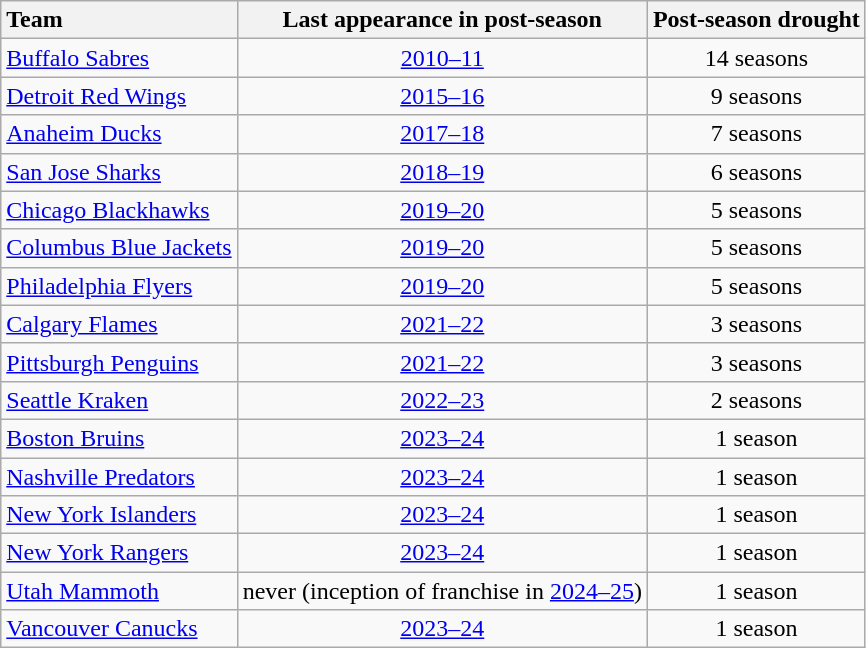<table class="wikitable sortable" style="text-align:center">
<tr>
<th style="text-align:left">Team</th>
<th>Last appearance in post-season</th>
<th>Post-season drought</th>
</tr>
<tr>
<td align="left"><a href='#'>Buffalo Sabres</a></td>
<td><a href='#'>2010–11</a></td>
<td>14 seasons</td>
</tr>
<tr>
<td align="left"><a href='#'>Detroit Red Wings</a></td>
<td><a href='#'>2015–16</a></td>
<td>9 seasons</td>
</tr>
<tr>
<td align="left"><a href='#'>Anaheim Ducks</a></td>
<td><a href='#'>2017–18</a></td>
<td>7 seasons</td>
</tr>
<tr>
<td align="left"><a href='#'>San Jose Sharks</a></td>
<td><a href='#'>2018–19</a></td>
<td>6 seasons</td>
</tr>
<tr>
<td align="left"><a href='#'>Chicago Blackhawks</a></td>
<td><a href='#'>2019–20</a></td>
<td>5 seasons</td>
</tr>
<tr>
<td align="left"><a href='#'>Columbus Blue Jackets</a></td>
<td><a href='#'>2019–20</a></td>
<td>5 seasons</td>
</tr>
<tr>
<td align="left"><a href='#'>Philadelphia Flyers</a></td>
<td><a href='#'>2019–20</a></td>
<td>5 seasons</td>
</tr>
<tr>
<td align="left"><a href='#'>Calgary Flames</a></td>
<td><a href='#'>2021–22</a></td>
<td>3 seasons</td>
</tr>
<tr>
<td align="left"><a href='#'>Pittsburgh Penguins</a></td>
<td><a href='#'>2021–22</a></td>
<td>3 seasons</td>
</tr>
<tr>
<td align="left"><a href='#'>Seattle Kraken</a></td>
<td><a href='#'>2022–23</a></td>
<td>2 seasons</td>
</tr>
<tr>
<td align="left"><a href='#'>Boston Bruins</a></td>
<td><a href='#'>2023–24</a></td>
<td>1 season</td>
</tr>
<tr>
<td align="left"><a href='#'>Nashville Predators</a></td>
<td><a href='#'>2023–24</a></td>
<td>1 season</td>
</tr>
<tr>
<td align="left"><a href='#'>New York Islanders</a></td>
<td><a href='#'>2023–24</a></td>
<td>1 season</td>
</tr>
<tr>
<td align="left"><a href='#'>New York Rangers</a></td>
<td><a href='#'>2023–24</a></td>
<td>1 season</td>
</tr>
<tr>
<td align="left"><a href='#'>Utah Mammoth</a></td>
<td>never (inception of franchise in <a href='#'>2024–25</a>)</td>
<td>1 season</td>
</tr>
<tr>
<td align="left"><a href='#'>Vancouver Canucks</a></td>
<td><a href='#'>2023–24</a></td>
<td>1 season</td>
</tr>
</table>
